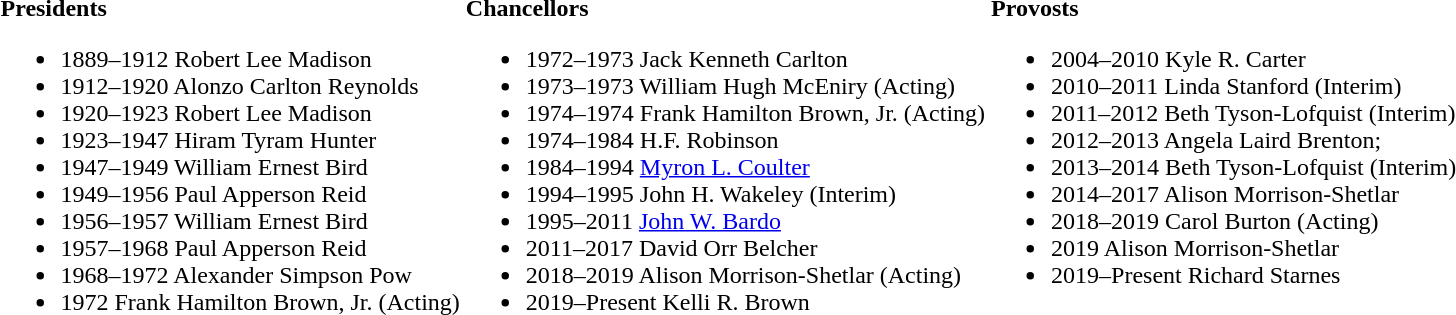<table>
<tr>
<td valign="top"><br><strong>Presidents</strong><ul><li>1889–1912 Robert Lee Madison</li><li>1912–1920 Alonzo Carlton Reynolds</li><li>1920–1923 Robert Lee Madison</li><li>1923–1947 Hiram Tyram Hunter</li><li>1947–1949 William Ernest Bird</li><li>1949–1956 Paul Apperson Reid</li><li>1956–1957 William Ernest Bird</li><li>1957–1968 Paul Apperson Reid</li><li>1968–1972 Alexander Simpson Pow</li><li>1972 Frank Hamilton Brown, Jr. (Acting)</li></ul></td>
<td valign="top"><br><strong>Chancellors</strong><ul><li>1972–1973 Jack Kenneth Carlton</li><li>1973–1973 William Hugh McEniry (Acting)</li><li>1974–1974 Frank Hamilton Brown, Jr. (Acting)</li><li>1974–1984 H.F. Robinson</li><li>1984–1994 <a href='#'>Myron L. Coulter</a></li><li>1994–1995 John H. Wakeley (Interim)</li><li>1995–2011 <a href='#'>John W. Bardo</a></li><li>2011–2017 David Orr Belcher</li><li>2018–2019 Alison Morrison-Shetlar (Acting)</li><li>2019–Present Kelli R. Brown</li></ul></td>
<td valign="top"><br><strong>Provosts</strong><ul><li>2004–2010 Kyle R. Carter</li><li>2010–2011 Linda Stanford (Interim)</li><li>2011–2012 Beth Tyson-Lofquist (Interim)</li><li>2012–2013 Angela Laird Brenton;</li><li>2013–2014 Beth Tyson-Lofquist (Interim)</li><li>2014–2017 Alison Morrison-Shetlar</li><li>2018–2019 Carol Burton (Acting)</li><li>2019 Alison Morrison-Shetlar</li><li>2019–Present Richard Starnes</li></ul></td>
</tr>
</table>
